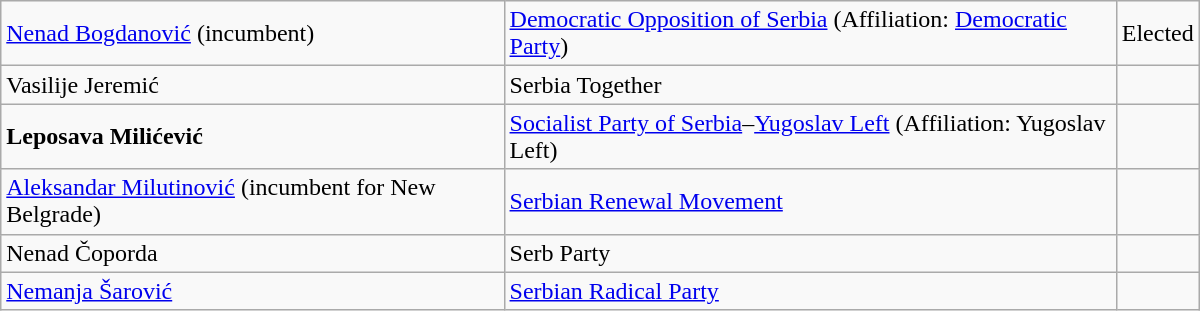<table style="width:800px;" class="wikitable">
<tr>
<td align="left"><a href='#'>Nenad Bogdanović</a> (incumbent)</td>
<td align="left"><a href='#'>Democratic Opposition of Serbia</a> (Affiliation: <a href='#'>Democratic Party</a>)</td>
<td align="right">Elected</td>
</tr>
<tr>
<td align="left">Vasilije Jeremić</td>
<td align="left">Serbia Together</td>
<td align="right"></td>
</tr>
<tr>
<td align="left"><strong>Leposava Milićević</strong></td>
<td align="left"><a href='#'>Socialist Party of Serbia</a>–<a href='#'>Yugoslav Left</a> (Affiliation: Yugoslav Left)</td>
<td align="right"></td>
</tr>
<tr>
<td align="left"><a href='#'>Aleksandar Milutinović</a> (incumbent for New Belgrade)</td>
<td align="left"><a href='#'>Serbian Renewal Movement</a></td>
<td align="right"></td>
</tr>
<tr>
<td align="left">Nenad Čoporda</td>
<td align="left">Serb Party</td>
<td align="right"></td>
</tr>
<tr>
<td align="left"><a href='#'>Nemanja Šarović</a></td>
<td align="left"><a href='#'>Serbian Radical Party</a></td>
<td align="right"></td>
</tr>
</table>
